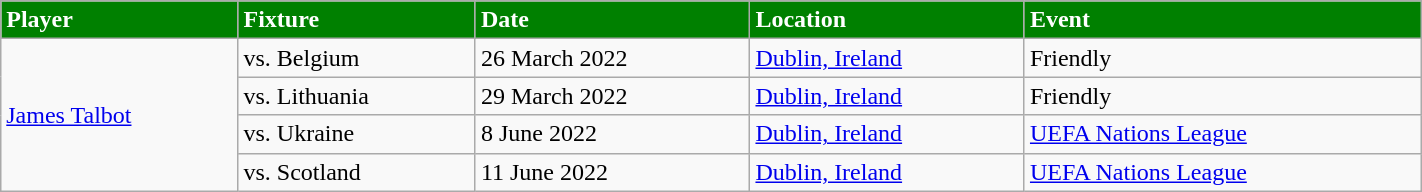<table class="wikitable" style="width:75%;">
<tr>
<th style="background:green; color:white; text-align:left;">Player</th>
<th style="background:green; color:white; text-align:left;">Fixture</th>
<th style="background:green; color:white; text-align:left;">Date</th>
<th style="background:green; color:white; text-align:left;">Location</th>
<th style="background:green; color:white; text-align:left;">Event</th>
</tr>
<tr>
<td rowspan="4"><a href='#'>James Talbot</a></td>
<td>vs.  Belgium</td>
<td>26 March 2022</td>
<td><a href='#'>Dublin, Ireland</a></td>
<td>Friendly</td>
</tr>
<tr>
<td>vs.  Lithuania</td>
<td>29 March 2022</td>
<td><a href='#'>Dublin, Ireland</a></td>
<td>Friendly</td>
</tr>
<tr>
<td>vs.  Ukraine</td>
<td>8 June 2022</td>
<td><a href='#'>Dublin, Ireland</a></td>
<td><a href='#'>UEFA Nations League</a></td>
</tr>
<tr>
<td>vs.  Scotland</td>
<td>11 June 2022</td>
<td><a href='#'>Dublin, Ireland</a></td>
<td><a href='#'>UEFA Nations League</a></td>
</tr>
</table>
